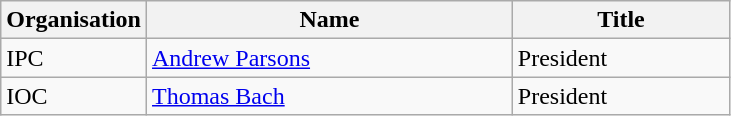<table class="wikitable">
<tr>
<th scope="col" style="width:20%;">Organisation</th>
<th scope="col">Name</th>
<th scope="col">Title</th>
</tr>
<tr valign="top">
<td>IPC</td>
<td><a href='#'>Andrew Parsons</a></td>
<td>President</td>
</tr>
<tr valign="top">
<td>IOC</td>
<td><a href='#'>Thomas Bach</a></td>
<td>President</td>
</tr>
</table>
